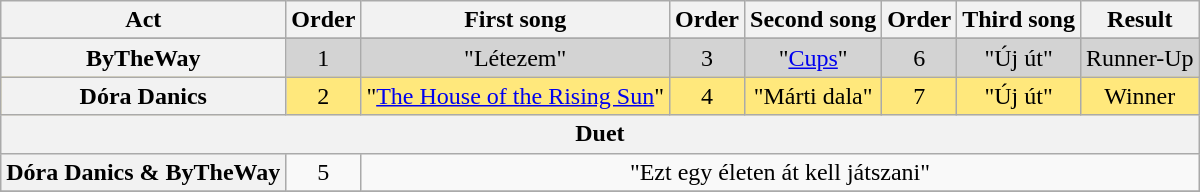<table class="wikitable" style="text-align:center;">
<tr>
<th scope="col">Act</th>
<th scope="col">Order</th>
<th scope="col">First song</th>
<th scope="col">Order</th>
<th scope="col">Second song</th>
<th scope="col">Order</th>
<th scope="col">Third song</th>
<th scope="col">Result</th>
</tr>
<tr>
</tr>
<tr style="background:lightgrey">
<th scope="row">ByTheWay</th>
<td>1</td>
<td>"Létezem"</td>
<td>3</td>
<td>"<a href='#'>Cups</a>"</td>
<td>6</td>
<td>"Új út"</td>
<td>Runner-Up</td>
</tr>
<tr style="background:#FFE87C">
<th scope="row">Dóra Danics</th>
<td>2</td>
<td>"<a href='#'>The House of the Rising Sun</a>"</td>
<td>4</td>
<td>"Márti dala"</td>
<td>7</td>
<td>"Új út"</td>
<td>Winner</td>
</tr>
<tr>
<th scope="col" colspan="8">Duet</th>
</tr>
<tr>
<th scope="row">Dóra Danics & ByTheWay</th>
<td>5</td>
<td colspan="6">"Ezt egy életen át kell játszani"</td>
</tr>
<tr>
</tr>
</table>
